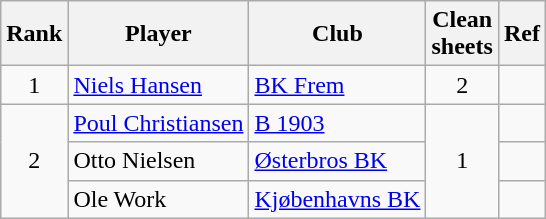<table class="wikitable" style="text-align:center">
<tr>
<th>Rank</th>
<th>Player</th>
<th>Club</th>
<th>Clean<br>sheets</th>
<th>Ref</th>
</tr>
<tr>
<td>1</td>
<td align="left"> <a href='#'>Niels Hansen</a></td>
<td align="left"><a href='#'>BK Frem</a></td>
<td>2</td>
<td></td>
</tr>
<tr>
<td rowspan=3>2</td>
<td align="left"> <a href='#'>Poul Christiansen</a></td>
<td align="left"><a href='#'>B 1903</a></td>
<td rowspan=3>1</td>
<td></td>
</tr>
<tr>
<td align="left"> Otto Nielsen</td>
<td align="left"><a href='#'>Østerbros BK</a></td>
<td></td>
</tr>
<tr>
<td align="left"> Ole Work</td>
<td align="left"><a href='#'>Kjøbenhavns BK</a></td>
<td></td>
</tr>
</table>
